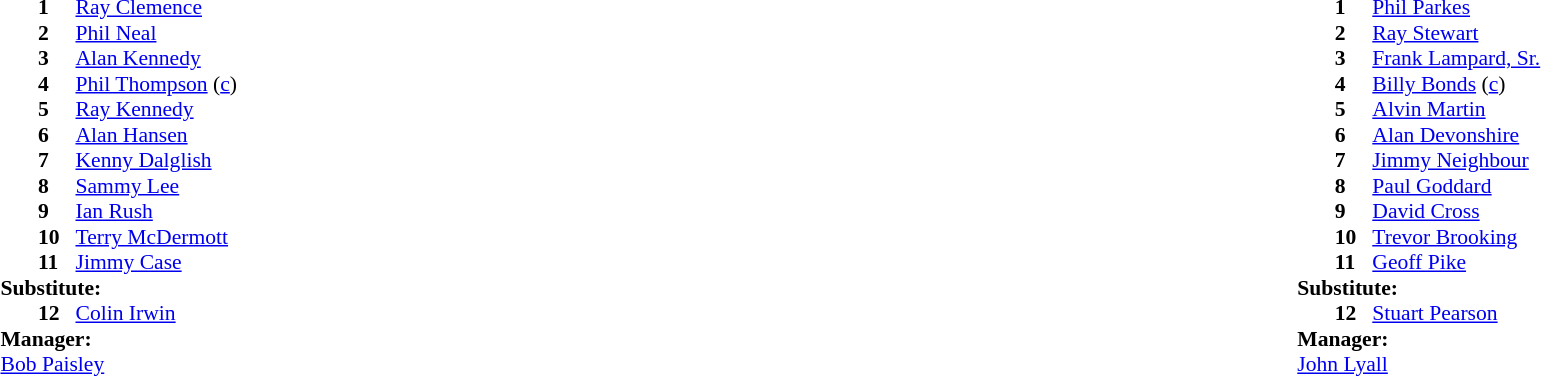<table width="100%">
<tr>
<td valign="top" width="50%"><br><table style="font-size: 90%" cellspacing="0" cellpadding="0">
<tr>
<td colspan="4"></td>
</tr>
<tr>
<th width="25"></th>
<th width="25"></th>
</tr>
<tr>
<td></td>
<td><strong>1</strong></td>
<td> <a href='#'>Ray Clemence</a></td>
</tr>
<tr>
<td></td>
<td><strong>2</strong></td>
<td> <a href='#'>Phil Neal</a></td>
</tr>
<tr>
<td></td>
<td><strong>3</strong></td>
<td> <a href='#'>Alan Kennedy</a></td>
</tr>
<tr>
<td></td>
<td><strong>4</strong></td>
<td> <a href='#'>Phil Thompson</a> (<a href='#'>c</a>)</td>
</tr>
<tr>
<td></td>
<td><strong>5</strong></td>
<td> <a href='#'>Ray Kennedy</a></td>
</tr>
<tr>
<td></td>
<td><strong>6</strong></td>
<td> <a href='#'>Alan Hansen</a></td>
</tr>
<tr>
<td></td>
<td><strong>7</strong></td>
<td> <a href='#'>Kenny Dalglish</a></td>
</tr>
<tr>
<td></td>
<td><strong>8</strong></td>
<td> <a href='#'>Sammy Lee</a></td>
</tr>
<tr>
<td></td>
<td><strong>9</strong></td>
<td> <a href='#'>Ian Rush</a></td>
</tr>
<tr>
<td></td>
<td><strong>10</strong></td>
<td> <a href='#'>Terry McDermott</a></td>
</tr>
<tr>
<td></td>
<td><strong>11</strong></td>
<td> <a href='#'>Jimmy Case</a></td>
</tr>
<tr>
<td colspan=4><strong>Substitute:</strong></td>
</tr>
<tr>
<td></td>
<td><strong>12</strong></td>
<td> <a href='#'>Colin Irwin</a></td>
</tr>
<tr>
<td colspan=4><strong>Manager:</strong></td>
</tr>
<tr>
<td colspan="4"> <a href='#'>Bob Paisley</a></td>
</tr>
</table>
</td>
<td valign="top"></td>
<td valign="top" width="50%"><br><table style="font-size: 90%" cellspacing="0" cellpadding="0" align="center">
<tr>
<td colspan="4"></td>
</tr>
<tr>
<th width="25"></th>
<th width="25"></th>
</tr>
<tr>
<td></td>
<td><strong>1</strong></td>
<td> <a href='#'>Phil Parkes</a></td>
</tr>
<tr>
<td></td>
<td><strong>2</strong></td>
<td> <a href='#'>Ray Stewart</a></td>
</tr>
<tr>
<td></td>
<td><strong>3</strong></td>
<td> <a href='#'>Frank Lampard, Sr.</a></td>
</tr>
<tr>
<td></td>
<td><strong>4</strong></td>
<td> <a href='#'>Billy Bonds</a> (<a href='#'>c</a>)</td>
</tr>
<tr>
<td></td>
<td><strong>5</strong></td>
<td> <a href='#'>Alvin Martin</a></td>
</tr>
<tr>
<td></td>
<td><strong>6</strong></td>
<td> <a href='#'>Alan Devonshire</a></td>
</tr>
<tr>
<td></td>
<td><strong>7</strong></td>
<td> <a href='#'>Jimmy Neighbour</a></td>
</tr>
<tr>
<td></td>
<td><strong>8</strong></td>
<td> <a href='#'>Paul Goddard</a></td>
</tr>
<tr>
<td></td>
<td><strong>9</strong></td>
<td> <a href='#'>David Cross</a></td>
</tr>
<tr>
<td></td>
<td><strong>10</strong></td>
<td> <a href='#'>Trevor Brooking</a></td>
</tr>
<tr>
<td></td>
<td><strong>11</strong></td>
<td> <a href='#'>Geoff Pike</a></td>
</tr>
<tr>
<td colspan=4><strong>Substitute:</strong></td>
</tr>
<tr>
<td></td>
<td><strong>12</strong></td>
<td> <a href='#'>Stuart Pearson</a></td>
</tr>
<tr>
<td colspan=4><strong>Manager:</strong></td>
</tr>
<tr>
<td colspan="4"> <a href='#'>John Lyall</a></td>
</tr>
</table>
</td>
</tr>
</table>
